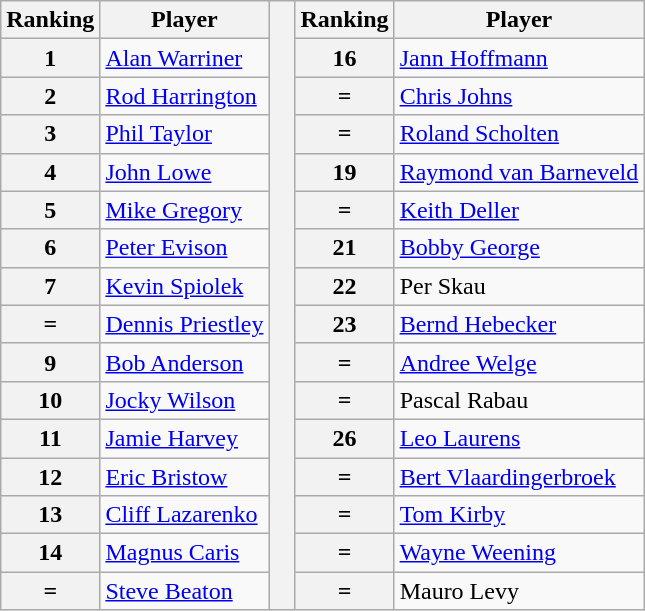<table class="wikitable">
<tr>
<th>Ranking</th>
<th>Player</th>
<th width=10 rowspan=16> </th>
<th>Ranking</th>
<th>Player</th>
</tr>
<tr>
<th>1</th>
<td> <a href='#'>Alan Warriner</a></td>
<th>16</th>
<td> <a href='#'>Jann Hoffmann</a></td>
</tr>
<tr>
<th>2</th>
<td> <a href='#'>Rod Harrington</a></td>
<th>=</th>
<td> <a href='#'>Chris Johns</a></td>
</tr>
<tr>
<th>3</th>
<td> <a href='#'>Phil Taylor</a></td>
<th>=</th>
<td> <a href='#'>Roland Scholten</a></td>
</tr>
<tr>
<th>4</th>
<td> <a href='#'>John Lowe</a></td>
<th>19</th>
<td> <a href='#'>Raymond van Barneveld</a></td>
</tr>
<tr>
<th>5</th>
<td> <a href='#'>Mike Gregory</a></td>
<th>=</th>
<td> <a href='#'>Keith Deller</a></td>
</tr>
<tr>
<th>6</th>
<td> <a href='#'>Peter Evison</a></td>
<th>21</th>
<td> <a href='#'>Bobby George</a></td>
</tr>
<tr>
<th>7</th>
<td> <a href='#'>Kevin Spiolek</a></td>
<th>22</th>
<td> Per Skau</td>
</tr>
<tr>
<th>=</th>
<td> <a href='#'>Dennis Priestley</a></td>
<th>23</th>
<td> <a href='#'>Bernd Hebecker</a></td>
</tr>
<tr>
<th>9</th>
<td> <a href='#'>Bob Anderson</a></td>
<th>=</th>
<td> <a href='#'>Andree Welge</a></td>
</tr>
<tr>
<th>10</th>
<td> <a href='#'>Jocky Wilson</a></td>
<th>=</th>
<td> Pascal Rabau</td>
</tr>
<tr>
<th>11</th>
<td> <a href='#'>Jamie Harvey</a></td>
<th>26</th>
<td> <a href='#'>Leo Laurens</a></td>
</tr>
<tr>
<th>12</th>
<td> <a href='#'>Eric Bristow</a></td>
<th>=</th>
<td> <a href='#'>Bert Vlaardingerbroek</a></td>
</tr>
<tr>
<th>13</th>
<td> <a href='#'>Cliff Lazarenko</a></td>
<th>=</th>
<td> <a href='#'>Tom Kirby</a></td>
</tr>
<tr>
<th>14</th>
<td> <a href='#'>Magnus Caris</a></td>
<th>=</th>
<td> <a href='#'>Wayne Weening</a></td>
</tr>
<tr>
<th>=</th>
<td> <a href='#'>Steve Beaton</a></td>
<th>=</th>
<td> Mauro Levy</td>
</tr>
</table>
